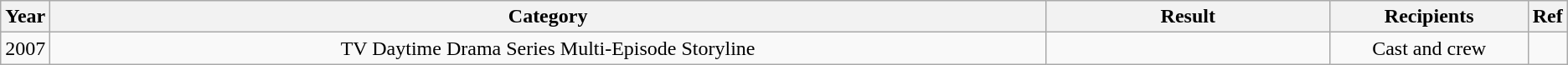<table class="wikitable" rowspan=2 style="text-align: center;">
<tr>
<th scope="col" style="width:1%;">Year</th>
<th scope="col" style="width:67%;">Category</th>
<th scope="col" style="width:19%;">Result</th>
<th scope="col" style="width:18%;">Recipients</th>
<th>Ref</th>
</tr>
<tr>
<td>2007</td>
<td>TV Daytime Drama Series Multi-Episode Storyline</td>
<td></td>
<td>Cast and crew</td>
<td></td>
</tr>
</table>
